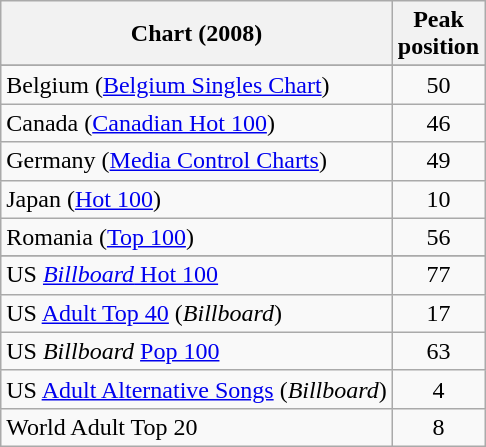<table class="wikitable sortable">
<tr>
<th>Chart (2008)</th>
<th>Peak<br>position</th>
</tr>
<tr>
</tr>
<tr>
<td>Belgium (<a href='#'>Belgium Singles Chart</a>)</td>
<td align="center">50</td>
</tr>
<tr>
<td>Canada (<a href='#'>Canadian Hot 100</a>)</td>
<td align="center">46</td>
</tr>
<tr>
<td>Germany (<a href='#'>Media Control Charts</a>)</td>
<td align="center">49</td>
</tr>
<tr>
<td>Japan (<a href='#'>Hot 100</a>)</td>
<td align="center">10</td>
</tr>
<tr>
<td>Romania (<a href='#'>Top 100</a>)</td>
<td align="center">56</td>
</tr>
<tr>
</tr>
<tr>
</tr>
<tr>
<td>US <a href='#'><em>Billboard</em> Hot 100</a></td>
<td align="center">77</td>
</tr>
<tr>
<td>US <a href='#'>Adult Top 40</a> (<em>Billboard</em>)</td>
<td align="center">17</td>
</tr>
<tr>
<td>US <em>Billboard</em> <a href='#'>Pop 100</a></td>
<td align="center">63</td>
</tr>
<tr>
<td>US <a href='#'>Adult Alternative Songs</a> (<em>Billboard</em>)</td>
<td align="center">4</td>
</tr>
<tr>
<td>World Adult Top 20</td>
<td align="center">8</td>
</tr>
</table>
